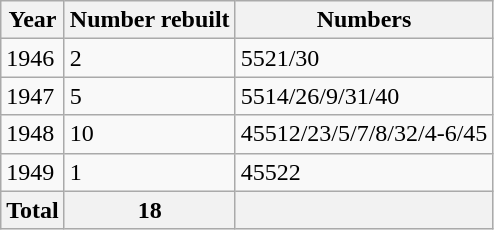<table Class="wikitable">
<tr>
<th>Year</th>
<th>Number rebuilt</th>
<th>Numbers</th>
</tr>
<tr>
<td>1946</td>
<td>2</td>
<td>5521/30</td>
</tr>
<tr>
<td>1947</td>
<td>5</td>
<td>5514/26/9/31/40</td>
</tr>
<tr>
<td>1948</td>
<td>10</td>
<td>45512/23/5/7/8/32/4-6/45</td>
</tr>
<tr>
<td>1949</td>
<td>1</td>
<td>45522</td>
</tr>
<tr>
<th>Total</th>
<th>18</th>
<th></th>
</tr>
</table>
